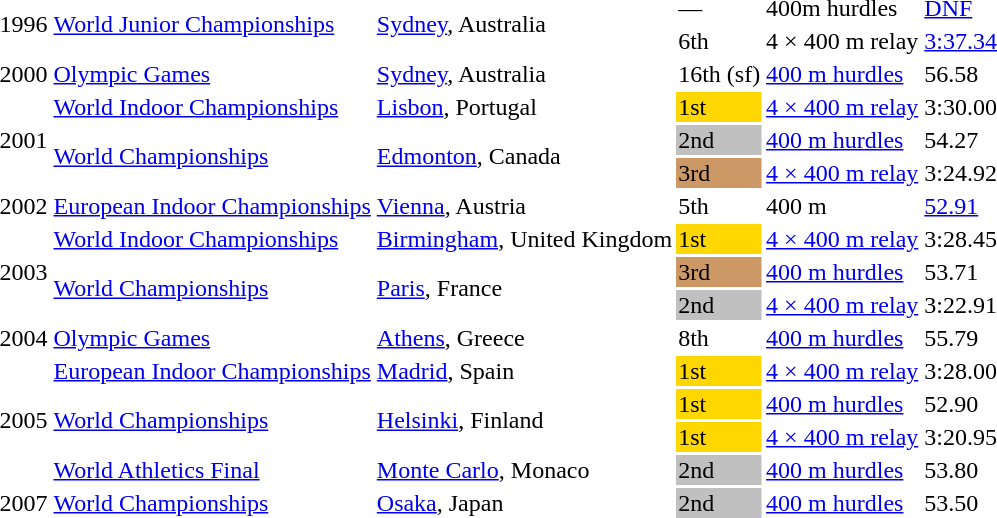<table>
<tr>
<td rowspan=2>1996</td>
<td rowspan=2><a href='#'>World Junior Championships</a></td>
<td rowspan=2><a href='#'>Sydney</a>, Australia</td>
<td>—</td>
<td>400m hurdles</td>
<td><a href='#'>DNF</a></td>
</tr>
<tr>
<td>6th</td>
<td>4 × 400 m relay</td>
<td><a href='#'>3:37.34</a></td>
</tr>
<tr>
<td>2000</td>
<td><a href='#'>Olympic Games</a></td>
<td><a href='#'>Sydney</a>, Australia</td>
<td>16th (sf)</td>
<td><a href='#'>400 m hurdles</a></td>
<td>56.58</td>
</tr>
<tr>
<td rowspan=3>2001</td>
<td><a href='#'>World Indoor Championships</a></td>
<td><a href='#'>Lisbon</a>, Portugal</td>
<td bgcolor="gold">1st</td>
<td><a href='#'>4 × 400 m relay</a></td>
<td>3:30.00</td>
</tr>
<tr>
<td rowspan=2><a href='#'>World Championships</a></td>
<td rowspan=2><a href='#'>Edmonton</a>, Canada</td>
<td bgcolor="silver">2nd</td>
<td><a href='#'>400 m hurdles</a></td>
<td>54.27</td>
</tr>
<tr>
<td bgcolor="cc9966">3rd</td>
<td><a href='#'>4 × 400 m relay</a></td>
<td>3:24.92</td>
</tr>
<tr>
<td>2002</td>
<td><a href='#'>European Indoor Championships</a></td>
<td><a href='#'>Vienna</a>, Austria</td>
<td>5th</td>
<td>400 m</td>
<td><a href='#'>52.91</a></td>
</tr>
<tr>
<td rowspan=3>2003</td>
<td><a href='#'>World Indoor Championships</a></td>
<td><a href='#'>Birmingham</a>, United Kingdom</td>
<td bgcolor="gold">1st</td>
<td><a href='#'>4 × 400 m relay</a></td>
<td>3:28.45</td>
</tr>
<tr>
<td rowspan=2><a href='#'>World Championships</a></td>
<td rowspan=2><a href='#'>Paris</a>, France</td>
<td bgcolor="cc9966">3rd</td>
<td><a href='#'>400 m hurdles</a></td>
<td>53.71</td>
</tr>
<tr>
<td bgcolor="silver">2nd</td>
<td><a href='#'>4 × 400 m relay</a></td>
<td>3:22.91</td>
</tr>
<tr>
<td>2004</td>
<td><a href='#'>Olympic Games</a></td>
<td><a href='#'>Athens</a>, Greece</td>
<td>8th</td>
<td><a href='#'>400 m hurdles</a></td>
<td>55.79</td>
</tr>
<tr>
<td rowspan=4>2005</td>
<td><a href='#'>European Indoor Championships</a></td>
<td><a href='#'>Madrid</a>, Spain</td>
<td bgcolor="gold">1st</td>
<td><a href='#'>4 × 400 m relay</a></td>
<td>3:28.00 </td>
</tr>
<tr>
<td rowspan=2><a href='#'>World Championships</a></td>
<td rowspan=2><a href='#'>Helsinki</a>, Finland</td>
<td bgcolor="gold">1st</td>
<td><a href='#'>400 m hurdles</a></td>
<td>52.90</td>
</tr>
<tr>
<td bgcolor="gold">1st</td>
<td><a href='#'>4 × 400 m relay</a></td>
<td>3:20.95</td>
</tr>
<tr>
<td><a href='#'>World Athletics Final</a></td>
<td><a href='#'>Monte Carlo</a>, Monaco</td>
<td bgcolor="silver">2nd</td>
<td><a href='#'>400 m hurdles</a></td>
<td>53.80</td>
</tr>
<tr>
<td>2007</td>
<td><a href='#'>World Championships</a></td>
<td><a href='#'>Osaka</a>, Japan</td>
<td bgcolor="silver">2nd</td>
<td><a href='#'>400 m hurdles</a></td>
<td>53.50</td>
</tr>
</table>
